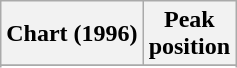<table class="wikitable sortable plainrowheaders" style="text-align:center">
<tr>
<th scope="col">Chart (1996)</th>
<th scope="col">Peak<br>position</th>
</tr>
<tr>
</tr>
<tr>
</tr>
<tr>
</tr>
</table>
